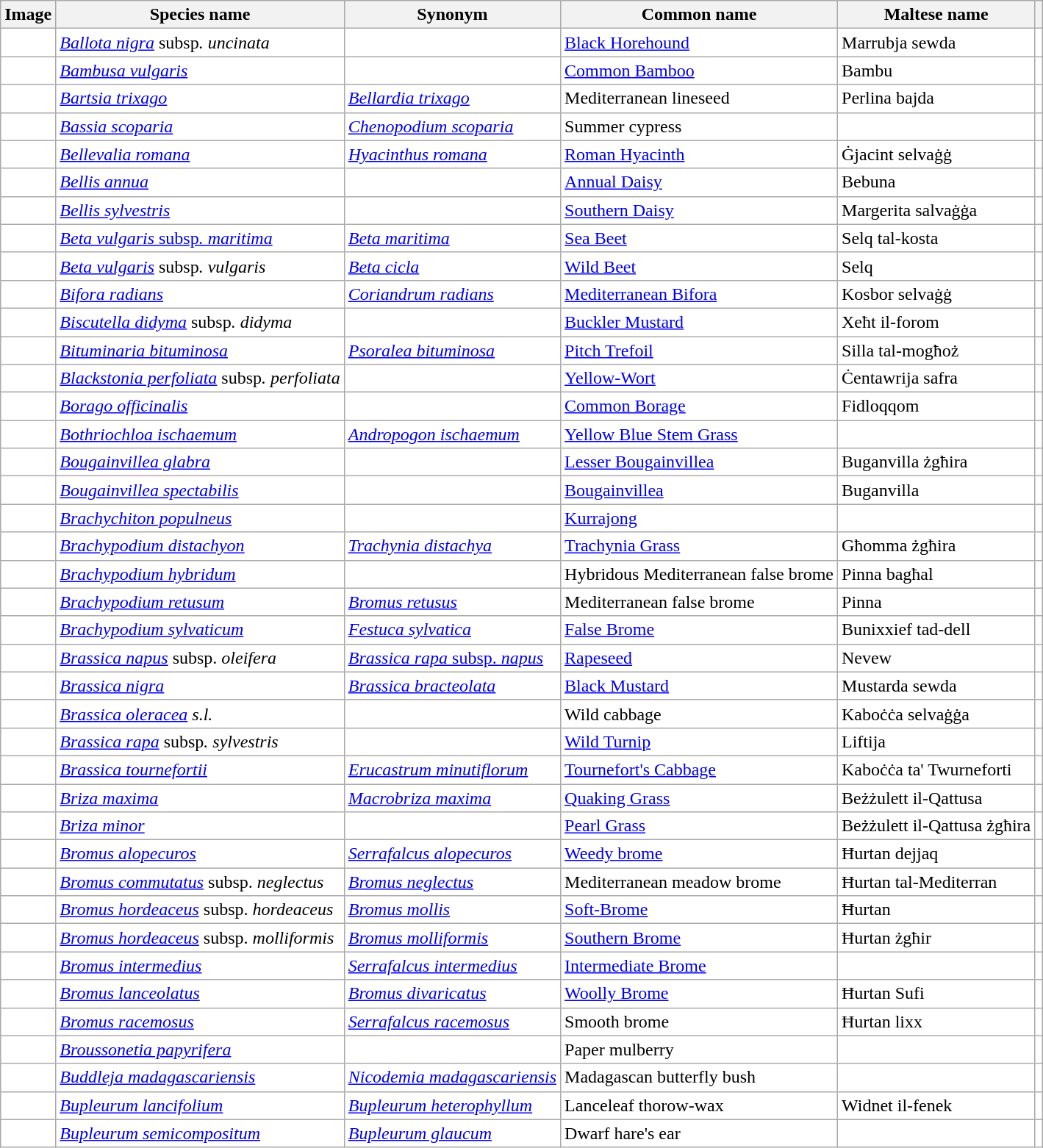<table class="wikitable" style="background: white">
<tr>
<th>Image</th>
<th>Species name</th>
<th>Synonym</th>
<th>Common name</th>
<th>Maltese name</th>
<th></th>
</tr>
<tr>
<td></td>
<td><em><a href='#'>Ballota nigra</a></em> subsp<em>. uncinata</em></td>
<td></td>
<td><a href='#'>Black Horehound</a></td>
<td>Marrubja sewda</td>
<td></td>
</tr>
<tr>
<td></td>
<td><em><a href='#'>Bambusa vulgaris</a></em></td>
<td></td>
<td><a href='#'>Common Bamboo</a></td>
<td>Bambu</td>
<td></td>
</tr>
<tr>
<td></td>
<td><em><a href='#'>Bartsia trixago</a></em></td>
<td><em><a href='#'>Bellardia trixago</a></em></td>
<td>Mediterranean lineseed</td>
<td>Perlina bajda</td>
<td></td>
</tr>
<tr>
<td></td>
<td><em><a href='#'>Bassia scoparia</a></em></td>
<td><em><a href='#'>Chenopodium scoparia</a></em></td>
<td>Summer cypress</td>
<td></td>
<td></td>
</tr>
<tr>
<td></td>
<td><em><a href='#'>Bellevalia romana</a></em></td>
<td><em><a href='#'>Hyacinthus romana</a></em></td>
<td><a href='#'>Roman Hyacinth</a></td>
<td>Ġjacint selvaġġ</td>
<td></td>
</tr>
<tr>
<td></td>
<td><em><a href='#'>Bellis annua</a></em></td>
<td></td>
<td><a href='#'>Annual Daisy</a></td>
<td>Bebuna</td>
<td></td>
</tr>
<tr>
<td></td>
<td><em><a href='#'>Bellis sylvestris</a></em></td>
<td></td>
<td><a href='#'>Southern Daisy</a></td>
<td>Margerita salvaġġa</td>
<td></td>
</tr>
<tr>
<td></td>
<td><a href='#'><em>Beta vulgaris</em> subsp<em>. maritima</em></a></td>
<td><em><a href='#'>Beta maritima</a></em></td>
<td><a href='#'>Sea Beet</a></td>
<td>Selq tal-kosta</td>
<td></td>
</tr>
<tr>
<td></td>
<td><em><a href='#'>Beta vulgaris</a></em> subsp<em>. vulgaris</em></td>
<td><em><a href='#'>Beta cicla</a></em></td>
<td><a href='#'>Wild Beet</a></td>
<td>Selq</td>
<td></td>
</tr>
<tr>
<td></td>
<td><em><a href='#'>Bifora radians</a></em></td>
<td><em><a href='#'>Coriandrum radians</a></em></td>
<td><a href='#'>Mediterranean Bifora</a></td>
<td>Kosbor selvaġġ</td>
<td></td>
</tr>
<tr>
<td></td>
<td><em><a href='#'>Biscutella didyma</a></em> subsp<em>. didyma</em></td>
<td></td>
<td><a href='#'>Buckler Mustard</a></td>
<td>Xeħt il-forom</td>
<td></td>
</tr>
<tr>
<td></td>
<td><em><a href='#'>Bituminaria bituminosa</a></em></td>
<td><em><a href='#'>Psoralea bituminosa</a></em></td>
<td><a href='#'>Pitch Trefoil</a></td>
<td>Silla tal-mogħoż</td>
<td></td>
</tr>
<tr>
<td></td>
<td><em><a href='#'>Blackstonia perfoliata</a></em> subsp<em>. perfoliata</em></td>
<td></td>
<td><a href='#'>Yellow-Wort</a></td>
<td>Ċentawrija safra</td>
<td></td>
</tr>
<tr>
<td></td>
<td><em><a href='#'>Borago officinalis</a></em></td>
<td></td>
<td><a href='#'>Common Borage</a></td>
<td>Fidloqqom</td>
<td></td>
</tr>
<tr>
<td></td>
<td><em><a href='#'>Bothriochloa ischaemum</a></em></td>
<td><em><a href='#'>Andropogon ischaemum</a></em></td>
<td><a href='#'>Yellow Blue Stem Grass</a></td>
<td></td>
<td></td>
</tr>
<tr>
<td></td>
<td><em><a href='#'>Bougainvillea glabra</a></em></td>
<td></td>
<td><a href='#'>Lesser Bougainvillea</a></td>
<td>Buganvilla żgħira</td>
<td></td>
</tr>
<tr>
<td></td>
<td><em><a href='#'>Bougainvillea spectabilis</a></em></td>
<td></td>
<td><a href='#'>Bougainvillea</a></td>
<td>Buganvilla</td>
<td></td>
</tr>
<tr>
<td></td>
<td><em><a href='#'>Brachychiton populneus</a></em></td>
<td></td>
<td><a href='#'>Kurrajong</a></td>
<td></td>
<td></td>
</tr>
<tr>
<td></td>
<td><em><a href='#'>Brachypodium distachyon</a></em></td>
<td><em><a href='#'>Trachynia distachya</a></em></td>
<td><a href='#'>Trachynia Grass</a></td>
<td>Għomma żgħira</td>
<td></td>
</tr>
<tr>
<td></td>
<td><em><a href='#'>Brachypodium hybridum</a></em></td>
<td></td>
<td>Hybridous Mediterranean false brome</td>
<td>Pinna bagħal</td>
<td></td>
</tr>
<tr>
<td></td>
<td><em><a href='#'>Brachypodium retusum</a></em></td>
<td><em><a href='#'>Bromus retusus</a></em></td>
<td>Mediterranean false brome</td>
<td>Pinna</td>
<td></td>
</tr>
<tr>
<td></td>
<td><em><a href='#'>Brachypodium sylvaticum</a></em></td>
<td><em><a href='#'>Festuca sylvatica</a></em></td>
<td><a href='#'>False Brome</a></td>
<td>Bunixxief tad-dell</td>
<td></td>
</tr>
<tr>
<td></td>
<td><em><a href='#'>Brassica napus</a></em> subsp. <em>oleifera</em></td>
<td><a href='#'><em>Brassica rapa</em> subsp. <em>napus</em></a></td>
<td><a href='#'>Rapeseed</a></td>
<td>Nevew</td>
<td></td>
</tr>
<tr>
<td></td>
<td><em><a href='#'>Brassica nigra</a></em></td>
<td><em><a href='#'>Brassica bracteolata</a></em></td>
<td><a href='#'>Black Mustard</a></td>
<td>Mustarda sewda</td>
<td></td>
</tr>
<tr>
<td></td>
<td><em><a href='#'>Brassica oleracea</a> s.l.</em></td>
<td></td>
<td>Wild cabbage</td>
<td>Kaboċċa selvaġġa</td>
<td></td>
</tr>
<tr>
<td></td>
<td><em><a href='#'>Brassica rapa</a></em> subsp<em>. sylvestris</em></td>
<td></td>
<td><a href='#'>Wild Turnip</a></td>
<td>Liftija</td>
<td></td>
</tr>
<tr>
<td></td>
<td><em><a href='#'>Brassica tournefortii</a></em></td>
<td><em><a href='#'>Erucastrum minutiflorum</a></em></td>
<td><a href='#'>Tournefort's Cabbage</a></td>
<td>Kaboċċa ta' Twurneforti</td>
<td></td>
</tr>
<tr>
<td></td>
<td><em><a href='#'>Briza maxima</a></em></td>
<td><em><a href='#'>Macrobriza maxima</a></em></td>
<td><a href='#'>Quaking Grass</a></td>
<td>Beżżulett il-Qattusa</td>
<td></td>
</tr>
<tr>
<td></td>
<td><em><a href='#'>Briza minor</a></em></td>
<td></td>
<td><a href='#'>Pearl Grass</a></td>
<td>Beżżulett il-Qattusa żgħira</td>
<td></td>
</tr>
<tr>
<td></td>
<td><em><a href='#'>Bromus alopecuros</a></em></td>
<td><em><a href='#'>Serrafalcus alopecuros</a></em></td>
<td><a href='#'>Weedy brome</a></td>
<td>Ħurtan dejjaq</td>
<td></td>
</tr>
<tr>
<td></td>
<td><em><a href='#'>Bromus commutatus</a></em> subsp. <em>neglectus</em></td>
<td><em><a href='#'>Bromus neglectus</a></em></td>
<td>Mediterranean meadow brome</td>
<td>Ħurtan tal-Mediterran</td>
<td></td>
</tr>
<tr>
<td></td>
<td><em><a href='#'>Bromus hordeaceus</a></em> subsp. <em>hordeaceus</em></td>
<td><em><a href='#'>Bromus mollis</a></em></td>
<td><a href='#'>Soft-Brome</a></td>
<td>Ħurtan</td>
<td></td>
</tr>
<tr>
<td></td>
<td><em><a href='#'>Bromus hordeaceus</a></em> subsp. <em>molliformis</em></td>
<td><em><a href='#'>Bromus molliformis</a></em></td>
<td><a href='#'>Southern Brome</a></td>
<td>Ħurtan żgħir</td>
<td></td>
</tr>
<tr>
<td></td>
<td><em><a href='#'>Bromus intermedius</a></em></td>
<td><em><a href='#'>Serrafalcus intermedius</a></em></td>
<td><a href='#'>Intermediate Brome</a></td>
<td></td>
<td></td>
</tr>
<tr>
<td></td>
<td><em><a href='#'>Bromus lanceolatus</a></em></td>
<td><em><a href='#'>Bromus divaricatus</a></em></td>
<td><a href='#'>Woolly Brome</a></td>
<td>Ħurtan Sufi</td>
<td></td>
</tr>
<tr>
<td></td>
<td><em><a href='#'>Bromus racemosus</a></em></td>
<td><em><a href='#'>Serrafalcus racemosus</a></em></td>
<td>Smooth brome</td>
<td>Ħurtan lixx</td>
<td></td>
</tr>
<tr>
<td></td>
<td><em><a href='#'>Broussonetia papyrifera</a></em></td>
<td></td>
<td>Paper mulberry</td>
<td></td>
<td></td>
</tr>
<tr>
<td></td>
<td><em><a href='#'>Buddleja madagascariensis</a></em></td>
<td><em><a href='#'>Nicodemia madagascariensis</a></em></td>
<td>Madagascan butterfly bush</td>
<td></td>
<td></td>
</tr>
<tr>
<td></td>
<td><em><a href='#'>Bupleurum lancifolium</a></em></td>
<td><em><a href='#'>Bupleurum heterophyllum</a></em></td>
<td>Lanceleaf thorow-wax</td>
<td>Widnet il-fenek</td>
<td></td>
</tr>
<tr>
<td></td>
<td><em><a href='#'>Bupleurum semicompositum</a></em></td>
<td><em><a href='#'>Bupleurum glaucum</a></em></td>
<td>Dwarf hare's ear</td>
<td></td>
<td></td>
</tr>
</table>
